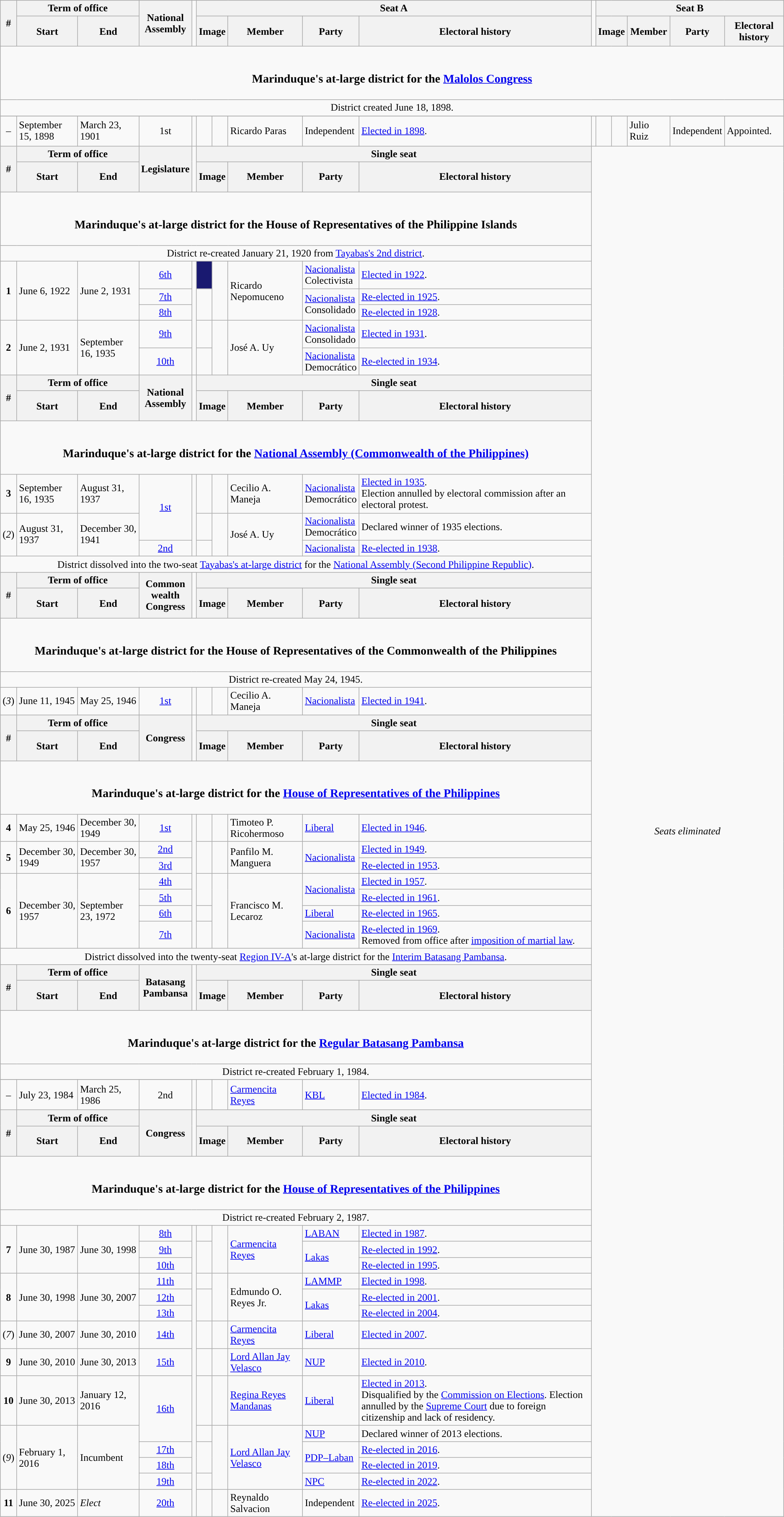<table class=wikitable>
<tr>
<th rowspan=2>#</th>
<th colspan=2>Term of office</th>
<th rowspan=2>National<br>Assembly</th>
<td rowspan=2></td>
<th colspan=5>Seat A</th>
<td rowspan=2></td>
<th colspan=5>Seat B</th>
</tr>
<tr style="height:3em">
<th>Start</th>
<th>End</th>
<th colspan="2" style="text-align:center;">Image</th>
<th>Member</th>
<th>Party</th>
<th>Electoral history</th>
<th colspan="2" style="text-align:center;">Image</th>
<th>Member</th>
<th>Party</th>
<th>Electoral history</th>
</tr>
<tr>
<td colspan="16" style="text-align:center;"><br><h3>Marinduque's at-large district for the <a href='#'>Malolos Congress</a></h3></td>
</tr>
<tr>
<td colspan="16" style="text-align:center;">District created June 18, 1898.</td>
</tr>
<tr>
</tr>
<tr style="height:3em">
<td style="text-align:center;">–</td>
<td>September 15, 1898</td>
<td>March 23, 1901</td>
<td style="text-align:center;">1st</td>
<td></td>
<td style="color:inherit;background:"></td>
<td></td>
<td>Ricardo Paras</td>
<td>Independent</td>
<td><a href='#'>Elected in 1898</a>.</td>
<td></td>
<td style="color:inherit;background:"></td>
<td></td>
<td>Julio Ruiz</td>
<td>Independent</td>
<td>Appointed.</td>
</tr>
<tr>
<th rowspan=2>#</th>
<th colspan=2>Term of office</th>
<th rowspan=2>Legislature</th>
<td rowspan=2></td>
<th colspan=5>Single seat</th>
<td colspan="6" rowspan="58" style="text-align:center;"><em>Seats eliminated</em></td>
</tr>
<tr style="height:3em">
<th>Start</th>
<th>End</th>
<th colspan="2" style="text-align:center;">Image</th>
<th>Member</th>
<th>Party</th>
<th>Electoral history</th>
</tr>
<tr>
<td colspan="10" style="text-align:center;"><br><h3>Marinduque's at-large district for the House of Representatives of the Philippine Islands</h3></td>
</tr>
<tr>
<td colspan="10" style="text-align:center;">District re-created January 21, 1920 from <a href='#'>Tayabas's 2nd district</a>.</td>
</tr>
<tr>
<td rowspan="3" style="text-align:center;"><strong>1</strong></td>
<td rowspan="3">June 6, 1922</td>
<td rowspan="3">June 2, 1931</td>
<td style="text-align:center;"><a href='#'>6th</a></td>
<td rowspan=5></td>
<td style="background-color:#191970"></td>
<td rowspan="3"></td>
<td rowspan="3">Ricardo Nepomuceno</td>
<td><a href='#'>Nacionalista</a><br>Colectivista</td>
<td><a href='#'>Elected in 1922</a>.</td>
</tr>
<tr>
<td style="text-align:center;"><a href='#'>7th</a></td>
<td rowspan="2" style="color:inherit;background:"></td>
<td rowspan="2"><a href='#'>Nacionalista</a><br>Consolidado</td>
<td><a href='#'>Re-elected in 1925</a>.</td>
</tr>
<tr>
<td style="text-align:center;"><a href='#'>8th</a></td>
<td><a href='#'>Re-elected in 1928</a>.</td>
</tr>
<tr>
<td rowspan="2" style="text-align:center;"><strong>2</strong></td>
<td rowspan="2">June 2, 1931</td>
<td rowspan="2">September 16, 1935</td>
<td style="text-align:center;"><a href='#'>9th</a></td>
<td style="color:inherit;background:"></td>
<td rowspan="2"></td>
<td rowspan="2">José A. Uy</td>
<td><a href='#'>Nacionalista</a><br>Consolidado</td>
<td><a href='#'>Elected in 1931</a>.</td>
</tr>
<tr>
<td style="text-align:center;"><a href='#'>10th</a></td>
<td style="color:inherit;background:"></td>
<td><a href='#'>Nacionalista</a><br>Democrático</td>
<td><a href='#'>Re-elected in 1934</a>.</td>
</tr>
<tr>
<th rowspan=2>#</th>
<th colspan=2>Term of office</th>
<th rowspan=2>National<br>Assembly</th>
<td rowspan=2></td>
<th colspan=5>Single seat</th>
</tr>
<tr style="height:3em">
<th>Start</th>
<th>End</th>
<th colspan="2" style="text-align:center;">Image</th>
<th>Member</th>
<th>Party</th>
<th>Electoral history</th>
</tr>
<tr>
<td colspan="10" style="text-align:center;"><br><h3>Marinduque's at-large district for the <a href='#'>National Assembly (Commonwealth of the Philippines)</a></h3></td>
</tr>
<tr>
<td style="text-align:center;"><strong>3</strong></td>
<td>September 16, 1935</td>
<td>August 31, 1937</td>
<td rowspan="2" style="text-align:center;"><a href='#'>1st</a></td>
<td rowspan=3></td>
<td style="color:inherit;background:"></td>
<td></td>
<td>Cecilio A. Maneja</td>
<td><a href='#'>Nacionalista</a><br>Democrático</td>
<td><a href='#'>Elected in 1935</a>.<br>Election annulled by electoral commission after an electoral protest.</td>
</tr>
<tr>
<td rowspan="2" style="text-align:center;">(<em>2</em>)</td>
<td rowspan="2">August 31, 1937</td>
<td rowspan="2">December 30, 1941</td>
<td style="color:inherit;background:"></td>
<td rowspan="2"></td>
<td rowspan="2">José A. Uy</td>
<td><a href='#'>Nacionalista</a><br>Democrático</td>
<td>Declared winner of 1935 elections.</td>
</tr>
<tr>
<td style="text-align:center;"><a href='#'>2nd</a></td>
<td style="color:inherit;background:"></td>
<td><a href='#'>Nacionalista</a></td>
<td><a href='#'>Re-elected in 1938</a>.</td>
</tr>
<tr>
<td colspan="10" style="text-align:center;">District dissolved into the two-seat <a href='#'>Tayabas's at-large district</a> for the <a href='#'>National Assembly (Second Philippine Republic)</a>.</td>
</tr>
<tr>
<th rowspan=2>#</th>
<th colspan=2>Term of office</th>
<th rowspan=2>Common<br>wealth<br>Congress</th>
<td rowspan=2></td>
<th colspan=5>Single seat</th>
</tr>
<tr style="height:3em">
<th>Start</th>
<th>End</th>
<th colspan="2" style="text-align:center;">Image</th>
<th>Member</th>
<th>Party</th>
<th>Electoral history</th>
</tr>
<tr>
<td colspan="10" style="text-align:center;"><br><h3>Marinduque's at-large district for the House of Representatives of the Commonwealth of the Philippines</h3></td>
</tr>
<tr>
<td colspan="10" style="text-align:center;">District re-created May 24, 1945.</td>
</tr>
<tr>
<td style="text-align:center;">(<em>3</em>)</td>
<td>June 11, 1945</td>
<td>May 25, 1946</td>
<td style="text-align:center;"><a href='#'>1st</a></td>
<td></td>
<td style="color:inherit;background:"></td>
<td></td>
<td>Cecilio A. Maneja</td>
<td><a href='#'>Nacionalista</a></td>
<td><a href='#'>Elected in 1941</a>.</td>
</tr>
<tr>
<th rowspan=2>#</th>
<th colspan=2>Term of office</th>
<th rowspan=2>Congress</th>
<td rowspan=2></td>
<th colspan=5>Single seat</th>
</tr>
<tr style="height:3em">
<th>Start</th>
<th>End</th>
<th colspan="2" style="text-align:center;">Image</th>
<th>Member</th>
<th>Party</th>
<th>Electoral history</th>
</tr>
<tr>
<td colspan="10" style="text-align:center;"><br><h3>Marinduque's at-large district for the <a href='#'>House of Representatives of the Philippines</a></h3></td>
</tr>
<tr>
<td style="text-align:center;"><strong>4</strong></td>
<td>May 25, 1946</td>
<td>December 30, 1949</td>
<td style="text-align:center;"><a href='#'>1st</a></td>
<td rowspan=7></td>
<td style="color:inherit;background:"></td>
<td></td>
<td>Timoteo P. Ricohermoso</td>
<td><a href='#'>Liberal</a></td>
<td><a href='#'>Elected in 1946</a>.</td>
</tr>
<tr>
<td rowspan="2" style="text-align:center;"><strong>5</strong></td>
<td rowspan="2">December 30, 1949</td>
<td rowspan="2">December 30, 1957</td>
<td style="text-align:center;"><a href='#'>2nd</a></td>
<td rowspan="2" style="color:inherit;background:"></td>
<td rowspan="2"></td>
<td rowspan="2">Panfilo M. Manguera</td>
<td rowspan="2"><a href='#'>Nacionalista</a></td>
<td><a href='#'>Elected in 1949</a>.</td>
</tr>
<tr>
<td style="text-align:center;"><a href='#'>3rd</a></td>
<td><a href='#'>Re-elected in 1953</a>.</td>
</tr>
<tr>
<td rowspan="4" style="text-align:center;"><strong>6</strong></td>
<td rowspan="4">December 30, 1957</td>
<td rowspan="4">September 23, 1972</td>
<td style="text-align:center;"><a href='#'>4th</a></td>
<td rowspan="2" style="color:inherit;background:"></td>
<td rowspan="4"></td>
<td rowspan="4">Francisco M. Lecaroz</td>
<td rowspan="2"><a href='#'>Nacionalista</a></td>
<td><a href='#'>Elected in 1957</a>.</td>
</tr>
<tr>
<td style="text-align:center;"><a href='#'>5th</a></td>
<td><a href='#'>Re-elected in 1961</a>.</td>
</tr>
<tr>
<td style="text-align:center;"><a href='#'>6th</a></td>
<td style="color:inherit;background:"></td>
<td><a href='#'>Liberal</a></td>
<td><a href='#'>Re-elected in 1965</a>.</td>
</tr>
<tr>
<td style="text-align:center;"><a href='#'>7th</a></td>
<td style="color:inherit;background:"></td>
<td><a href='#'>Nacionalista</a></td>
<td><a href='#'>Re-elected in 1969</a>.<br>Removed from office after <a href='#'>imposition of martial law</a>.</td>
</tr>
<tr>
<td colspan="10" style="text-align:center;">District dissolved into the twenty-seat <a href='#'>Region IV-A</a>'s at-large district for the <a href='#'>Interim Batasang Pambansa</a>.</td>
</tr>
<tr>
<th rowspan=2>#</th>
<th colspan=2>Term of office</th>
<th rowspan=2>Batasang<br>Pambansa</th>
<td rowspan=2></td>
<th colspan=5>Single seat</th>
</tr>
<tr style="height:3em">
<th>Start</th>
<th>End</th>
<th colspan="2" style="text-align:center;">Image</th>
<th>Member</th>
<th>Party</th>
<th>Electoral history</th>
</tr>
<tr>
<td colspan="10" style="text-align:center;"><br><h3>Marinduque's at-large district for the <a href='#'>Regular Batasang Pambansa</a></h3></td>
</tr>
<tr>
<td colspan="10" style="text-align:center;">District re-created February 1, 1984.</td>
</tr>
<tr>
</tr>
<tr style="height:3em">
<td style="text-align:center;">–</td>
<td>July 23, 1984</td>
<td>March 25, 1986</td>
<td style="text-align:center;">2nd</td>
<td></td>
<td style="color:inherit;background:"></td>
<td></td>
<td><a href='#'>Carmencita Reyes</a></td>
<td><a href='#'>KBL</a></td>
<td><a href='#'>Elected in 1984</a>.</td>
</tr>
<tr>
<th rowspan=2>#</th>
<th colspan=2>Term of office</th>
<th rowspan=2>Congress</th>
<td rowspan=2></td>
<th colspan=5>Single seat</th>
</tr>
<tr style="height:3em">
<th>Start</th>
<th>End</th>
<th colspan="2" style="text-align:center;">Image</th>
<th>Member</th>
<th>Party</th>
<th>Electoral history</th>
</tr>
<tr>
<td colspan="10" style="text-align:center;"><br><h3>Marinduque's at-large district for the <a href='#'>House of Representatives of the Philippines</a></h3></td>
</tr>
<tr>
<td colspan="10" style="text-align:center;">District re-created February 2, 1987.</td>
</tr>
<tr>
<td rowspan="3" style="text-align:center;"><strong>7</strong></td>
<td rowspan="3">June 30, 1987</td>
<td rowspan="3">June 30, 1998</td>
<td style="text-align:center;"><a href='#'>8th</a></td>
<td rowspan="14"></td>
<td style="color:inherit;background:"></td>
<td rowspan="3"></td>
<td rowspan="3"><a href='#'>Carmencita Reyes</a></td>
<td><a href='#'>LABAN</a></td>
<td><a href='#'>Elected in 1987</a>.</td>
</tr>
<tr>
<td style="text-align:center;"><a href='#'>9th</a></td>
<td rowspan="2" style="color:inherit;background:"></td>
<td rowspan="2"><a href='#'>Lakas</a></td>
<td><a href='#'>Re-elected in 1992</a>.</td>
</tr>
<tr>
<td style="text-align:center;"><a href='#'>10th</a></td>
<td><a href='#'>Re-elected in 1995</a>.</td>
</tr>
<tr>
<td rowspan="3" style="text-align:center;"><strong>8</strong></td>
<td rowspan="3">June 30, 1998</td>
<td rowspan="3">June 30, 2007</td>
<td style="text-align:center;"><a href='#'>11th</a></td>
<td style="color:inherit;background:"></td>
<td rowspan="3"></td>
<td rowspan="3">Edmundo O. Reyes Jr.</td>
<td><a href='#'>LAMMP</a></td>
<td><a href='#'>Elected in 1998</a>.</td>
</tr>
<tr>
<td style="text-align:center;"><a href='#'>12th</a></td>
<td rowspan="2" style="color:inherit;background:"></td>
<td rowspan="2"><a href='#'>Lakas</a></td>
<td><a href='#'>Re-elected in 2001</a>.</td>
</tr>
<tr>
<td style="text-align:center;"><a href='#'>13th</a></td>
<td><a href='#'>Re-elected in 2004</a>.</td>
</tr>
<tr>
<td style="text-align:center;">(<em>7</em>)</td>
<td>June 30, 2007</td>
<td>June 30, 2010</td>
<td style="text-align:center;"><a href='#'>14th</a></td>
<td style="color:inherit;background:"></td>
<td></td>
<td><a href='#'>Carmencita Reyes</a></td>
<td><a href='#'>Liberal</a></td>
<td><a href='#'>Elected in 2007</a>.</td>
</tr>
<tr>
<td style="text-align:center;"><strong>9</strong></td>
<td>June 30, 2010</td>
<td>June 30, 2013</td>
<td style="text-align:center;"><a href='#'>15th</a></td>
<td style="color:inherit;background:"></td>
<td></td>
<td><a href='#'>Lord Allan Jay Velasco</a></td>
<td><a href='#'>NUP</a></td>
<td><a href='#'>Elected in 2010</a>.</td>
</tr>
<tr>
<td style="text-align:center;"><strong>10</strong></td>
<td>June 30, 2013</td>
<td>January 12, 2016</td>
<td rowspan="2" style="text-align:center;"><a href='#'>16th</a></td>
<td style="color:inherit;background:"></td>
<td></td>
<td><a href='#'>Regina Reyes Mandanas</a></td>
<td><a href='#'>Liberal</a></td>
<td><a href='#'>Elected in 2013</a>.<br>Disqualified by the <a href='#'>Commission on Elections</a>. Election annulled by the <a href='#'>Supreme Court</a> due to foreign citizenship and lack of residency.</td>
</tr>
<tr>
<td rowspan="4" style="text-align:center;">(<em>9</em>)</td>
<td rowspan="4">February 1, 2016</td>
<td rowspan="4">Incumbent</td>
<td style="color:inherit;background:"></td>
<td rowspan="4"></td>
<td rowspan="4"><a href='#'>Lord Allan Jay Velasco</a></td>
<td><a href='#'>NUP</a></td>
<td>Declared winner of 2013 elections.</td>
</tr>
<tr>
<td style="text-align:center;"><a href='#'>17th</a></td>
<td rowspan="2" style="color:inherit;background:"></td>
<td rowspan="2"><a href='#'>PDP–Laban</a></td>
<td><a href='#'>Re-elected in 2016</a>.</td>
</tr>
<tr>
<td style="text-align:center;"><a href='#'>18th</a></td>
<td><a href='#'>Re-elected in 2019</a>.</td>
</tr>
<tr>
<td style="text-align:center;"><a href='#'>19th</a></td>
<td style="color:inherit;background:"></td>
<td><a href='#'>NPC</a></td>
<td><a href='#'>Re-elected in 2022</a>.</td>
</tr>
<tr>
<td style="text-align: center;"><strong>11</strong></td>
<td>June 30, 2025</td>
<td><em>Elect</em></td>
<td style="text-align: center;"><a href='#'>20th</a></td>
<td style="color:inherit;background:"></td>
<td></td>
<td>Reynaldo Salvacion</td>
<td>Independent</td>
<td><a href='#'>Re-elected in 2025</a>.</td>
</tr>
</table>
